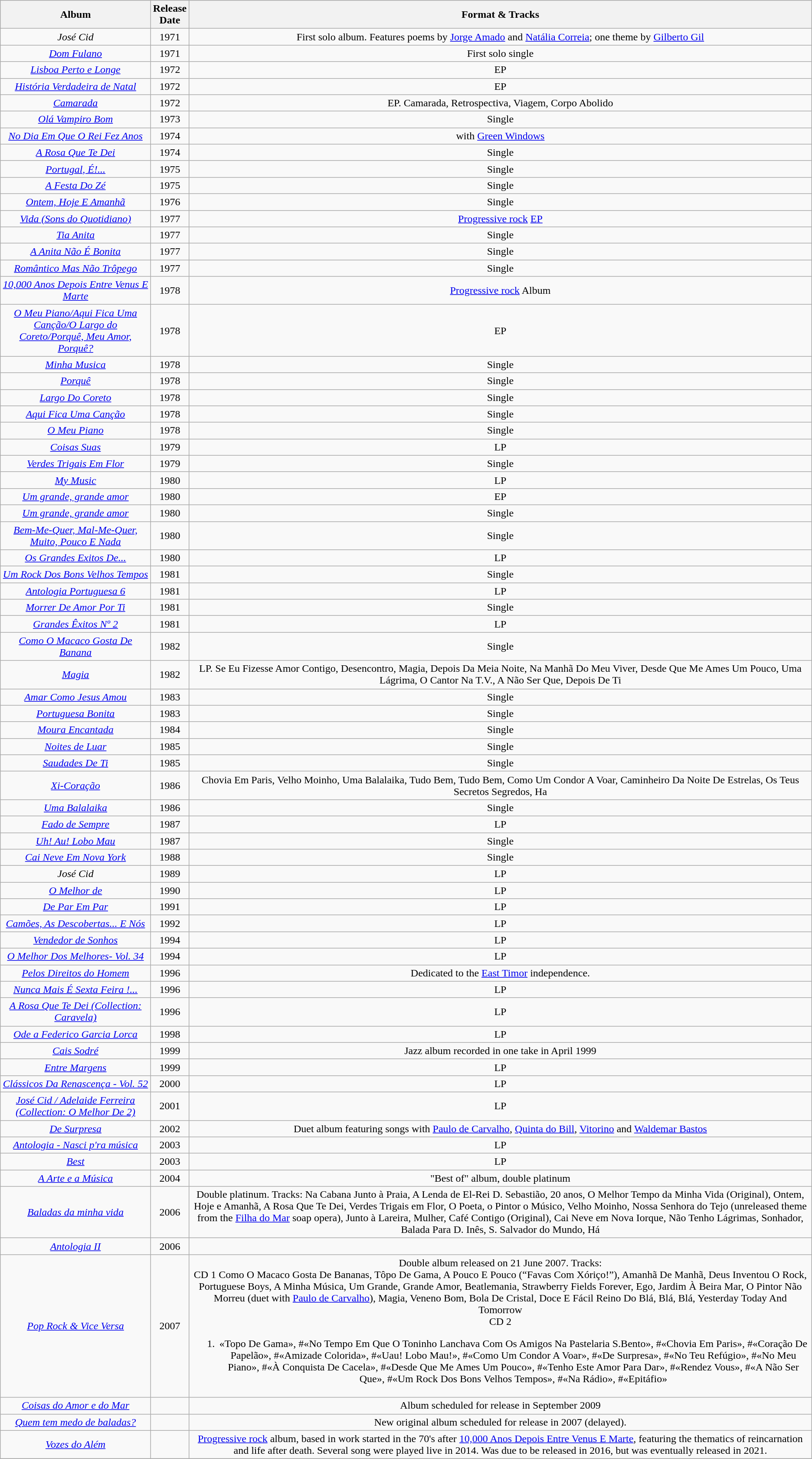<table class="wikitable" style="text-align:center">
<tr bgcolor="#CCCCCC">
<th>Album</th>
<th>Release<br>Date</th>
<th>Format & Tracks</th>
</tr>
<tr>
<td><em>José Cid</em></td>
<td>1971</td>
<td>First solo album. Features poems by <a href='#'>Jorge Amado</a> and <a href='#'>Natália Correia</a>; one theme by <a href='#'>Gilberto Gil</a></td>
</tr>
<tr>
<td><em><a href='#'>Dom Fulano</a></em></td>
<td>1971</td>
<td>First solo single</td>
</tr>
<tr>
<td><em><a href='#'>Lisboa Perto e Longe</a></em></td>
<td>1972</td>
<td>EP</td>
</tr>
<tr>
<td><em><a href='#'>História Verdadeira de Natal</a></em></td>
<td>1972</td>
<td>EP</td>
</tr>
<tr>
<td><em><a href='#'>Camarada</a></em></td>
<td>1972</td>
<td>EP. Camarada, Retrospectiva, Viagem, Corpo Abolido</td>
</tr>
<tr>
<td><em><a href='#'>Olá Vampiro Bom</a></em></td>
<td>1973</td>
<td>Single</td>
</tr>
<tr>
<td><em><a href='#'>No Dia Em Que O Rei Fez Anos</a></em></td>
<td>1974</td>
<td>with <a href='#'>Green Windows</a></td>
</tr>
<tr>
<td><em><a href='#'>A Rosa Que Te Dei</a></em></td>
<td>1974</td>
<td>Single</td>
</tr>
<tr>
<td><em><a href='#'>Portugal, É!...</a></em></td>
<td>1975</td>
<td>Single</td>
</tr>
<tr>
<td><em><a href='#'>A Festa Do Zé</a></em></td>
<td>1975</td>
<td>Single</td>
</tr>
<tr>
<td><em><a href='#'>Ontem, Hoje E Amanhã</a></em></td>
<td>1976</td>
<td>Single</td>
</tr>
<tr>
<td><em><a href='#'>Vida (Sons do Quotidiano)</a></em></td>
<td>1977</td>
<td><a href='#'>Progressive rock</a> <a href='#'>EP</a></td>
</tr>
<tr>
<td><em><a href='#'>Tia Anita</a></em></td>
<td>1977</td>
<td>Single</td>
</tr>
<tr>
<td><em><a href='#'>A Anita Não É Bonita</a></em></td>
<td>1977</td>
<td>Single</td>
</tr>
<tr>
<td><em><a href='#'>Romântico Mas Não Trôpego</a></em></td>
<td>1977</td>
<td>Single</td>
</tr>
<tr>
<td><em><a href='#'>10,000 Anos Depois Entre Venus E Marte</a></em></td>
<td>1978</td>
<td><a href='#'>Progressive rock</a> Album</td>
</tr>
<tr>
<td><em><a href='#'>O Meu Piano/Aqui Fica Uma Canção/O Largo do Coreto/Porquê, Meu Amor, Porquê?</a></em></td>
<td>1978</td>
<td>EP</td>
</tr>
<tr>
<td><em><a href='#'>Minha Musica</a></em></td>
<td>1978</td>
<td>Single</td>
</tr>
<tr>
<td><em><a href='#'>Porquê</a></em></td>
<td>1978</td>
<td>Single</td>
</tr>
<tr>
<td><em><a href='#'>Largo Do Coreto</a></em></td>
<td>1978</td>
<td>Single</td>
</tr>
<tr>
<td><em><a href='#'>Aqui Fica Uma Canção</a></em></td>
<td>1978</td>
<td>Single</td>
</tr>
<tr>
<td><em><a href='#'>O Meu Piano</a></em></td>
<td>1978</td>
<td>Single</td>
</tr>
<tr>
<td><em><a href='#'>Coisas Suas</a></em></td>
<td>1979</td>
<td>LP</td>
</tr>
<tr>
<td><em><a href='#'>Verdes Trigais Em Flor</a></em></td>
<td>1979</td>
<td>Single</td>
</tr>
<tr>
<td><em><a href='#'>My Music</a></em></td>
<td>1980</td>
<td>LP</td>
</tr>
<tr>
<td><em><a href='#'>Um grande, grande amor</a></em></td>
<td>1980</td>
<td>EP</td>
</tr>
<tr>
<td><em><a href='#'>Um grande, grande amor</a></em></td>
<td>1980</td>
<td>Single</td>
</tr>
<tr>
<td><em><a href='#'>Bem-Me-Quer, Mal-Me-Quer, Muito, Pouco E Nada</a></em></td>
<td>1980</td>
<td>Single</td>
</tr>
<tr>
<td><em><a href='#'>Os Grandes Exitos De...</a></em></td>
<td>1980</td>
<td>LP</td>
</tr>
<tr>
<td><em><a href='#'>Um Rock Dos Bons Velhos Tempos</a></em></td>
<td>1981</td>
<td>Single</td>
</tr>
<tr>
<td><em><a href='#'>Antologia Portuguesa 6</a></em></td>
<td>1981</td>
<td>LP</td>
</tr>
<tr>
<td><em><a href='#'>Morrer De Amor Por Ti</a></em></td>
<td>1981</td>
<td>Single</td>
</tr>
<tr>
<td><em><a href='#'>Grandes Êxitos Nº 2</a></em></td>
<td>1981</td>
<td>LP</td>
</tr>
<tr>
<td><em><a href='#'>Como O Macaco Gosta De Banana</a></em></td>
<td>1982</td>
<td>Single</td>
</tr>
<tr>
<td><em><a href='#'>Magia</a></em></td>
<td>1982</td>
<td>LP. Se Eu Fizesse Amor Contigo, Desencontro, Magia, Depois Da Meia Noite, Na Manhã Do Meu Viver, Desde Que Me Ames Um Pouco, Uma Lágrima, O Cantor Na T.V., A Não Ser Que, Depois De Ti</td>
</tr>
<tr>
<td><em><a href='#'>Amar Como Jesus Amou</a></em></td>
<td>1983</td>
<td>Single</td>
</tr>
<tr>
<td><em><a href='#'>Portuguesa Bonita</a></em></td>
<td>1983</td>
<td>Single</td>
</tr>
<tr>
<td><em><a href='#'>Moura Encantada</a></em></td>
<td>1984</td>
<td>Single</td>
</tr>
<tr>
<td><em><a href='#'>Noites de Luar</a></em></td>
<td>1985</td>
<td>Single</td>
</tr>
<tr>
<td><em><a href='#'>Saudades De Ti</a></em></td>
<td>1985</td>
<td>Single</td>
</tr>
<tr>
<td><em><a href='#'>Xi-Coração</a></em></td>
<td>1986</td>
<td>Chovia Em Paris, Velho Moinho, Uma Balalaika, Tudo Bem, Tudo Bem, Como Um Condor A Voar, Caminheiro Da Noite De Estrelas, Os Teus Secretos Segredos, Ha</td>
</tr>
<tr>
<td><em><a href='#'>Uma Balalaika</a></em></td>
<td>1986</td>
<td>Single</td>
</tr>
<tr>
<td><em><a href='#'>Fado de Sempre</a></em></td>
<td>1987</td>
<td>LP</td>
</tr>
<tr>
<td><em><a href='#'>Uh! Au! Lobo Mau</a></em></td>
<td>1987</td>
<td>Single</td>
</tr>
<tr>
<td><em><a href='#'>Cai Neve Em Nova York</a></em></td>
<td>1988</td>
<td>Single</td>
</tr>
<tr>
<td><em>José Cid</em></td>
<td>1989</td>
<td>LP</td>
</tr>
<tr>
<td><em><a href='#'>O Melhor de</a></em></td>
<td>1990</td>
<td>LP</td>
</tr>
<tr>
<td><em><a href='#'>De Par Em Par</a></em></td>
<td>1991</td>
<td>LP</td>
</tr>
<tr>
<td><em><a href='#'>Camões, As Descobertas... E Nós</a></em></td>
<td>1992</td>
<td>LP</td>
</tr>
<tr>
<td><em><a href='#'>Vendedor de Sonhos</a></em></td>
<td>1994</td>
<td>LP</td>
</tr>
<tr>
<td><em><a href='#'>O Melhor Dos Melhores- Vol. 34</a></em></td>
<td>1994</td>
<td>LP</td>
</tr>
<tr>
<td><em><a href='#'>Pelos Direitos do Homem</a></em></td>
<td>1996</td>
<td>Dedicated to the <a href='#'>East Timor</a> independence.</td>
</tr>
<tr>
<td><em><a href='#'>Nunca Mais É Sexta Feira !...</a></em></td>
<td>1996</td>
<td>LP</td>
</tr>
<tr>
<td><em><a href='#'>A Rosa Que Te Dei (Collection: Caravela)</a></em></td>
<td>1996</td>
<td>LP</td>
</tr>
<tr>
<td><em><a href='#'>Ode a Federico Garcia Lorca</a></em></td>
<td>1998</td>
<td>LP</td>
</tr>
<tr>
<td><em><a href='#'>Cais Sodré</a></em></td>
<td>1999</td>
<td>Jazz album recorded in one take in April 1999</td>
</tr>
<tr LP>
<td><em><a href='#'>Entre Margens</a></em></td>
<td>1999</td>
<td>LP</td>
</tr>
<tr>
<td><em><a href='#'>Clássicos Da Renascença - Vol. 52</a></em></td>
<td>2000</td>
<td>LP</td>
</tr>
<tr>
<td><em><a href='#'>José Cid / Adelaide Ferreira (Collection: O Melhor De 2)</a></em></td>
<td>2001</td>
<td>LP</td>
</tr>
<tr>
<td><em><a href='#'>De Surpresa</a></em></td>
<td>2002</td>
<td>Duet album featuring songs with <a href='#'>Paulo de Carvalho</a>, <a href='#'>Quinta do Bill</a>, <a href='#'>Vitorino</a> and <a href='#'>Waldemar Bastos</a></td>
</tr>
<tr>
<td><em><a href='#'>Antologia - Nasci p'ra música</a></em></td>
<td>2003</td>
<td>LP</td>
</tr>
<tr>
<td><em><a href='#'>Best</a></em></td>
<td>2003</td>
<td>LP</td>
</tr>
<tr>
<td><em><a href='#'>A Arte e a Música</a></em></td>
<td>2004</td>
<td>"Best of" album, double platinum</td>
</tr>
<tr>
<td><em><a href='#'>Baladas da minha vida</a></em></td>
<td>2006</td>
<td>Double platinum. Tracks: Na Cabana Junto à Praia, A Lenda de El-Rei D. Sebastião, 20 anos, O Melhor Tempo da Minha Vida (Original), Ontem, Hoje e Amanhã, A Rosa Que Te Dei, Verdes Trigais em Flor, O Poeta, o Pintor o Músico, Velho Moinho, Nossa Senhora do Tejo (unreleased theme from the <a href='#'>Filha do Mar</a> soap opera), Junto à Lareira, Mulher, Café Contigo (Original), Cai Neve em Nova Iorque, Não Tenho Lágrimas, Sonhador, Balada Para D. Inês, S. Salvador do Mundo, Há</td>
</tr>
<tr>
<td><em><a href='#'>Antologia II</a></em></td>
<td>2006</td>
<td></td>
</tr>
<tr>
<td><em><a href='#'>Pop Rock & Vice Versa</a></em></td>
<td>2007</td>
<td>Double album released on 21 June 2007. Tracks:<br>CD 1
Como O Macaco Gosta De Bananas, Tôpo De Gama, A Pouco E Pouco (“Favas Com Xóriço!”), Amanhã De Manhã, Deus Inventou O Rock, Portuguese Boys, A Minha Música, Um Grande, Grande Amor, Beatlemania, Strawberry Fields Forever, Ego, Jardim À Beira Mar, O Pintor Não Morreu (duet with <a href='#'>Paulo de Carvalho</a>), Magia, Veneno Bom, Bola De Cristal, Doce E Fácil Reino Do Blá, Blá, Blá, Yesterday Today And Tomorrow<br>CD 2<ol><li>«Topo De Gama», #«No Tempo Em Que O Toninho Lanchava Com Os Amigos Na Pastelaria S.Bento», #«Chovia Em Paris», #«Coração De Papelão», #«Amizade Colorida», #«Uau! Lobo Mau!», #«Como Um Condor A Voar», #«De Surpresa», #«No Teu Refúgio», #«No Meu Piano», #«À Conquista De Cacela», #«Desde Que Me Ames Um Pouco», #«Tenho Este Amor Para Dar», #«Rendez Vous», #«A Não Ser Que», #«Um Rock Dos Bons Velhos Tempos», #«Na Rádio», #«Epitáfio»</li></ol></td>
</tr>
<tr>
<td><em><a href='#'>Coisas do Amor e do Mar</a></em></td>
<td></td>
<td>Album scheduled for release in September 2009</td>
</tr>
<tr>
<td><em><a href='#'>Quem tem medo de baladas?</a></em></td>
<td></td>
<td>New original album scheduled for release in 2007 (delayed).</td>
</tr>
<tr>
<td><em><a href='#'>Vozes do Além</a></em></td>
<td></td>
<td><a href='#'>Progressive rock</a> album, based in work started in the 70's after <a href='#'>10,000 Anos Depois Entre Venus E Marte</a>, featuring the thematics of reincarnation and life after death. Several song were played live in 2014. Was due to be released in 2016, but was eventually released in 2021.</td>
</tr>
<tr>
</tr>
</table>
